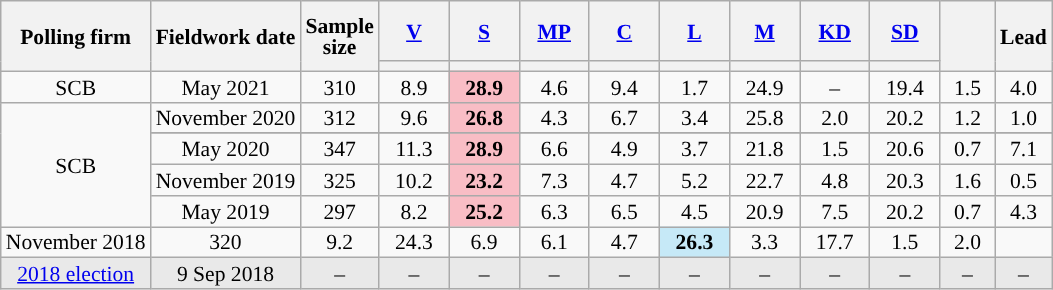<table class="wikitable sortable" style="text-align:center;font-size:90%;line-height:14px;">
<tr style="height:40px;">
<th rowspan="2">Polling firm</th>
<th rowspan="2">Fieldwork date</th>
<th rowspan="2">Sample<br>size</th>
<th class="sortable" style="width:40px;"><a href='#'>V</a></th>
<th class="sortable" style="width:40px;"><a href='#'>S</a></th>
<th class="sortable" style="width:40px;"><a href='#'>MP</a></th>
<th class="sortable" style="width:40px;"><a href='#'>C</a></th>
<th class="sortable" style="width:40px;"><a href='#'>L</a></th>
<th class="sortable" style="width:40px;"><a href='#'>M</a></th>
<th class="sortable" style="width:40px;"><a href='#'>KD</a></th>
<th class="sortable" style="width:40px;"><a href='#'>SD</a></th>
<th class="sortable" style="width:30px;" rowspan="2"></th>
<th style="width:30px;" rowspan="2">Lead</th>
</tr>
<tr>
<th style="background:"></th>
<th style="background:"></th>
<th style="background:"></th>
<th style="background:"></th>
<th style="background:"></th>
<th style="background:"></th>
<th style="background:"></th>
<th style="background:"></th>
</tr>
<tr>
<td>SCB</td>
<td>May 2021</td>
<td>310</td>
<td>8.9</td>
<td style="background:#F9BDC5;"><strong>28.9</strong></td>
<td>4.6</td>
<td>9.4</td>
<td>1.7</td>
<td>24.9</td>
<td>–</td>
<td>19.4</td>
<td>1.5</td>
<td style="background:">4.0</td>
</tr>
<tr>
<td rowspan="5">SCB</td>
<td>November 2020</td>
<td>312</td>
<td>9.6</td>
<td style="background:#F9BDC5;"><strong>26.8</strong></td>
<td>4.3</td>
<td>6.7</td>
<td>3.4</td>
<td>25.8</td>
<td>2.0</td>
<td>20.2</td>
<td>1.2</td>
<td style="background:">1.0</td>
</tr>
<tr>
</tr>
<tr>
<td>May 2020</td>
<td>347</td>
<td>11.3</td>
<td style="background:#F9BDC5;"><strong>28.9</strong></td>
<td>6.6</td>
<td>4.9</td>
<td>3.7</td>
<td>21.8</td>
<td>1.5</td>
<td>20.6</td>
<td>0.7</td>
<td style="background:">7.1</td>
</tr>
<tr>
<td>November 2019</td>
<td>325</td>
<td>10.2</td>
<td style="background:#F9BDC5;"><strong>23.2</strong></td>
<td>7.3</td>
<td>4.7</td>
<td>5.2</td>
<td>22.7</td>
<td>4.8</td>
<td>20.3</td>
<td>1.6</td>
<td style="background:">0.5</td>
</tr>
<tr>
<td>May 2019</td>
<td>297</td>
<td>8.2</td>
<td style="background:#F9BDC5;"><strong>25.2</strong></td>
<td>6.3</td>
<td>6.5</td>
<td>4.5</td>
<td>20.9</td>
<td>7.5</td>
<td>20.2</td>
<td>0.7</td>
<td style="background:">4.3</td>
</tr>
<tr>
<td>November 2018</td>
<td>320</td>
<td>9.2</td>
<td>24.3</td>
<td>6.9</td>
<td>6.1</td>
<td>4.7</td>
<td style="background:#C6E9F7;"><strong>26.3</strong></td>
<td>3.3</td>
<td>17.7</td>
<td>1.5</td>
<td style="background:">2.0</td>
</tr>
<tr style="background:#E9E9E9;">
<td><a href='#'>2018 election</a></td>
<td data-sort-value="2018-09-09">9 Sep 2018</td>
<td>–</td>
<td>–</td>
<td>–</td>
<td>–</td>
<td>–</td>
<td>–</td>
<td>–</td>
<td>–</td>
<td>–</td>
<td>–</td>
<td>–</td>
</tr>
</table>
